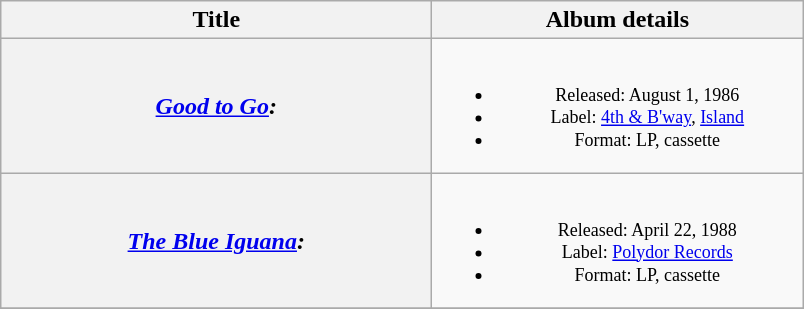<table class="wikitable plainrowheaders" style="text-align:center;" border="1">
<tr>
<th scope="col" rowspan="1" style="width:17.5em;">Title</th>
<th scope="col" rowspan="1" style="width:15em;">Album details</th>
</tr>
<tr>
<th scope="row"><em><a href='#'>Good to Go</a>: </em></th>
<td style="font-size:12px;"><br><ul><li>Released: August 1, 1986</li><li>Label: <a href='#'>4th & B'way</a>, <a href='#'>Island</a></li><li>Format: LP, cassette</li></ul></td>
</tr>
<tr>
<th scope="row"><em><a href='#'>The Blue Iguana</a>: </em></th>
<td style="font-size:12px;"><br><ul><li>Released: April 22, 1988</li><li>Label: <a href='#'>Polydor Records</a></li><li>Format: LP, cassette</li></ul></td>
</tr>
<tr>
</tr>
</table>
